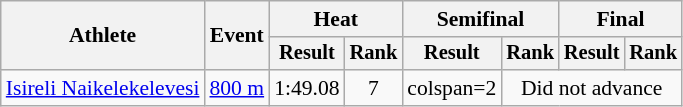<table class=wikitable style="font-size:90%">
<tr>
<th rowspan="2">Athlete</th>
<th rowspan="2">Event</th>
<th colspan="2">Heat</th>
<th colspan="2">Semifinal</th>
<th colspan="2">Final</th>
</tr>
<tr style="font-size:95%">
<th>Result</th>
<th>Rank</th>
<th>Result</th>
<th>Rank</th>
<th>Result</th>
<th>Rank</th>
</tr>
<tr align=center>
<td align=left><a href='#'>Isireli Naikelekelevesi</a></td>
<td align=left><a href='#'>800 m</a></td>
<td>1:49.08</td>
<td>7</td>
<td>colspan=2 </td>
<td colspan=4>Did not advance</td>
</tr>
</table>
